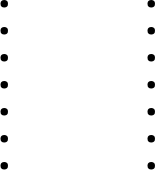<table>
<tr>
<td><br><ul><li></li><li></li><li></li><li></li><li></li><li></li><li></li></ul></td>
<td width=50></td>
<td><br><ul><li></li><li></li><li></li><li></li><li></li><li></li><li></li></ul></td>
</tr>
</table>
